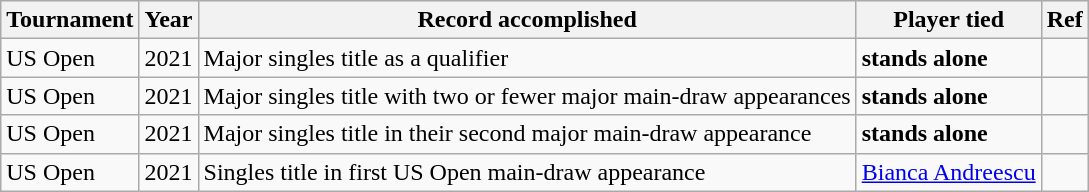<table class=wikitable>
<tr style="background:#efefef;">
<th>Tournament</th>
<th>Year</th>
<th>Record accomplished</th>
<th>Player tied</th>
<th>Ref</th>
</tr>
<tr>
<td>US Open</td>
<td>2021</td>
<td>Major singles title as a qualifier</td>
<td><strong>stands alone</strong></td>
<td></td>
</tr>
<tr>
<td>US Open</td>
<td>2021</td>
<td>Major singles title with two or fewer major main-draw appearances</td>
<td><strong>stands alone</strong></td>
<td></td>
</tr>
<tr>
<td>US Open</td>
<td>2021</td>
<td>Major singles title in their second major main-draw appearance</td>
<td><strong>stands alone</strong></td>
<td></td>
</tr>
<tr>
<td>US Open</td>
<td>2021</td>
<td>Singles title in first US Open main-draw appearance</td>
<td><a href='#'>Bianca Andreescu</a></td>
<td></td>
</tr>
</table>
